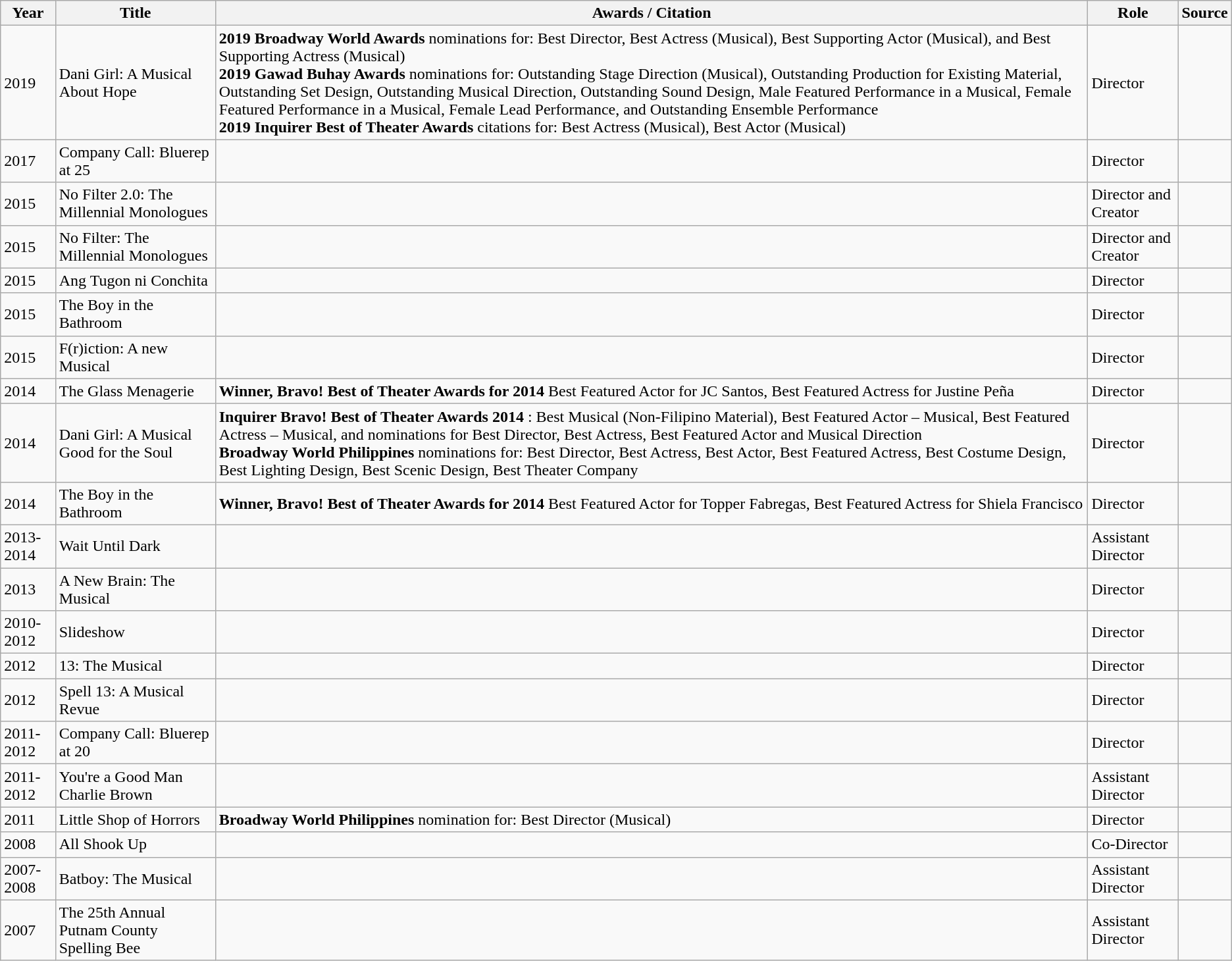<table class="wikitable sortable">
<tr>
<th>Year</th>
<th>Title</th>
<th>Awards / Citation</th>
<th>Role</th>
<th class="unsortable">Source</th>
</tr>
<tr>
<td>2019</td>
<td>Dani Girl: A Musical About Hope</td>
<td><strong>2019 Broadway World Awards</strong> nominations for: Best Director, Best Actress (Musical), Best Supporting Actor (Musical), and Best Supporting Actress (Musical)<br><strong>2019 Gawad Buhay Awards</strong> nominations for: Outstanding Stage Direction (Musical), Outstanding Production for Existing Material, Outstanding Set Design, Outstanding Musical Direction, Outstanding Sound Design, Male Featured Performance in a Musical, Female Featured Performance in a Musical, Female Lead Performance, and Outstanding Ensemble Performance<br><strong>2019 Inquirer Best of Theater Awards</strong> citations for: Best Actress (Musical), Best Actor (Musical)</td>
<td>Director</td>
<td><br></td>
</tr>
<tr>
<td>2017</td>
<td>Company Call: Bluerep at 25</td>
<td></td>
<td>Director</td>
<td></td>
</tr>
<tr>
<td>2015</td>
<td>No Filter 2.0: The Millennial Monologues</td>
<td></td>
<td>Director and Creator</td>
<td></td>
</tr>
<tr>
<td>2015</td>
<td>No Filter: The Millennial Monologues</td>
<td></td>
<td>Director and Creator</td>
<td></td>
</tr>
<tr>
<td>2015</td>
<td>Ang Tugon ni Conchita</td>
<td></td>
<td>Director</td>
<td></td>
</tr>
<tr>
<td>2015</td>
<td>The Boy in the Bathroom</td>
<td></td>
<td>Director</td>
<td></td>
</tr>
<tr>
<td>2015</td>
<td>F(r)iction: A new Musical</td>
<td></td>
<td>Director</td>
<td></td>
</tr>
<tr>
<td>2014</td>
<td>The Glass Menagerie</td>
<td><strong>Winner, Bravo! Best of Theater Awards for 2014</strong> Best Featured Actor for JC Santos, Best Featured Actress for Justine Peña</td>
<td>Director</td>
<td></td>
</tr>
<tr>
<td>2014</td>
<td>Dani Girl: A Musical Good for the Soul</td>
<td><strong>Inquirer Bravo! Best of Theater Awards 2014</strong> : Best Musical (Non-Filipino Material), Best Featured Actor – Musical, Best Featured Actress – Musical, and nominations for Best Director, Best Actress, Best Featured Actor and Musical Direction<br><strong>Broadway World Philippines</strong> nominations for: Best Director, Best Actress, 
Best Actor, Best Featured Actress, Best Costume Design, Best Lighting Design, Best Scenic Design, Best Theater Company</td>
<td>Director</td>
<td></td>
</tr>
<tr>
<td>2014</td>
<td>The Boy in the Bathroom</td>
<td><strong>Winner, Bravo! Best of Theater Awards for 2014</strong>  Best Featured Actor for Topper Fabregas, Best Featured Actress for Shiela Francisco</td>
<td>Director</td>
<td></td>
</tr>
<tr>
<td>2013-2014</td>
<td>Wait Until Dark</td>
<td></td>
<td>Assistant Director</td>
<td></td>
</tr>
<tr>
<td>2013</td>
<td>A New Brain: The Musical</td>
<td></td>
<td>Director</td>
<td></td>
</tr>
<tr>
<td>2010-2012</td>
<td>Slideshow</td>
<td></td>
<td>Director</td>
<td></td>
</tr>
<tr>
<td>2012</td>
<td>13: The Musical</td>
<td></td>
<td>Director</td>
<td></td>
</tr>
<tr>
<td>2012</td>
<td>Spell 13: A Musical Revue</td>
<td></td>
<td>Director</td>
<td></td>
</tr>
<tr>
<td>2011-2012</td>
<td>Company Call: Bluerep at 20</td>
<td></td>
<td>Director</td>
<td></td>
</tr>
<tr>
<td>2011-2012</td>
<td>You're a Good Man Charlie Brown</td>
<td></td>
<td>Assistant Director</td>
<td></td>
</tr>
<tr>
<td>2011</td>
<td>Little Shop of Horrors</td>
<td><strong>Broadway World Philippines</strong> nomination for: Best Director (Musical)</td>
<td>Director</td>
<td></td>
</tr>
<tr>
<td>2008</td>
<td>All Shook Up</td>
<td></td>
<td>Co-Director</td>
<td></td>
</tr>
<tr>
<td>2007-2008</td>
<td>Batboy: The Musical</td>
<td></td>
<td>Assistant Director</td>
<td></td>
</tr>
<tr>
<td>2007</td>
<td>The 25th Annual Putnam County Spelling Bee</td>
<td></td>
<td>Assistant Director</td>
<td></td>
</tr>
</table>
